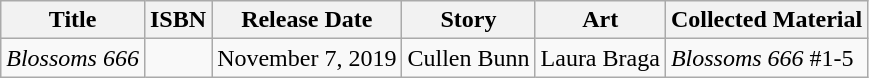<table class="wikitable">
<tr>
<th>Title</th>
<th>ISBN</th>
<th>Release Date</th>
<th>Story</th>
<th>Art</th>
<th>Collected Material</th>
</tr>
<tr>
<td><em>Blossoms 666</em></td>
<td></td>
<td>November 7, 2019</td>
<td>Cullen Bunn</td>
<td>Laura Braga</td>
<td><em>Blossoms 666</em> #1-5</td>
</tr>
</table>
